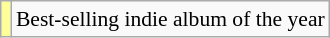<table class="wikitable plainrowheaders" style="font-size:90%;">
<tr>
<td bgcolor=#FFFF99 align=center></td>
<td>Best-selling indie album of the year</td>
</tr>
</table>
